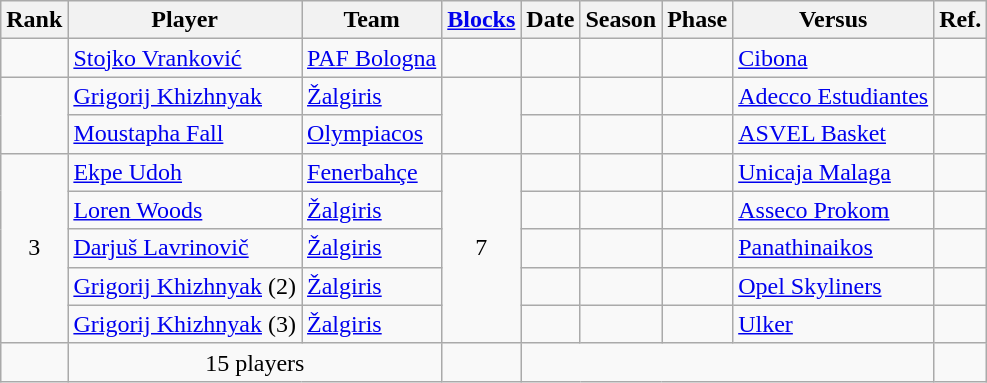<table class="wikitable sortable">
<tr>
<th>Rank</th>
<th>Player</th>
<th>Team</th>
<th><a href='#'>Blocks</a></th>
<th>Date</th>
<th>Season</th>
<th>Phase</th>
<th>Versus</th>
<th>Ref.</th>
</tr>
<tr>
<td></td>
<td> <a href='#'>Stojko Vranković</a></td>
<td> <a href='#'>PAF Bologna</a></td>
<td></td>
<td></td>
<td></td>
<td></td>
<td> <a href='#'>Cibona</a></td>
<td></td>
</tr>
<tr>
<td rowspan="2"></td>
<td> <a href='#'>Grigorij Khizhnyak</a></td>
<td> <a href='#'>Žalgiris</a></td>
<td rowspan="2"></td>
<td></td>
<td></td>
<td></td>
<td> <a href='#'>Adecco Estudiantes</a></td>
<td></td>
</tr>
<tr>
<td> <a href='#'>Moustapha Fall</a></td>
<td> <a href='#'>Olympiacos</a></td>
<td></td>
<td></td>
<td></td>
<td> <a href='#'>ASVEL Basket</a></td>
<td></td>
</tr>
<tr>
<td rowspan=5 style="text-align:center;">3</td>
<td> <a href='#'>Ekpe Udoh</a></td>
<td> <a href='#'>Fenerbahçe</a></td>
<td rowspan=5 style="text-align:center;">7</td>
<td></td>
<td></td>
<td></td>
<td> <a href='#'>Unicaja Malaga</a></td>
<td></td>
</tr>
<tr>
<td> <a href='#'>Loren Woods</a></td>
<td> <a href='#'>Žalgiris</a></td>
<td></td>
<td></td>
<td></td>
<td> <a href='#'>Asseco Prokom</a></td>
<td></td>
</tr>
<tr>
<td> <a href='#'>Darjuš Lavrinovič</a></td>
<td> <a href='#'>Žalgiris</a></td>
<td></td>
<td></td>
<td></td>
<td> <a href='#'>Panathinaikos</a></td>
<td></td>
</tr>
<tr>
<td> <a href='#'>Grigorij Khizhnyak</a> (2)</td>
<td> <a href='#'>Žalgiris</a></td>
<td></td>
<td></td>
<td></td>
<td> <a href='#'>Opel Skyliners</a></td>
<td></td>
</tr>
<tr>
<td> <a href='#'>Grigorij Khizhnyak</a> (3)</td>
<td> <a href='#'>Žalgiris</a></td>
<td></td>
<td></td>
<td></td>
<td> <a href='#'>Ulker</a></td>
<td></td>
</tr>
<tr>
<td></td>
<td colspan=2 style="text-align:center;">15 players</td>
<td></td>
<td colspan=4></td>
<td></td>
</tr>
</table>
